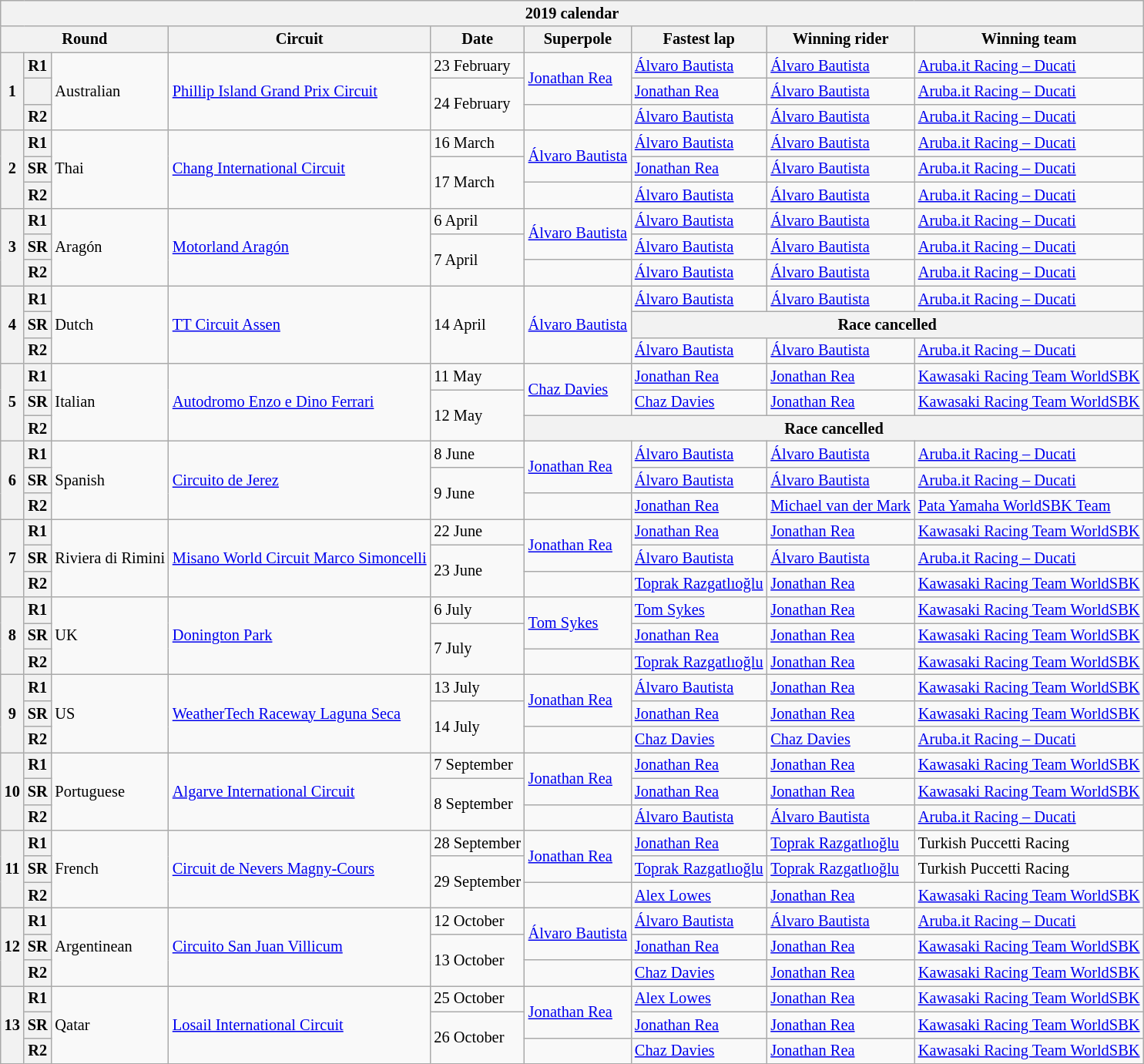<table class="wikitable" style="font-size: 85%">
<tr>
<th colspan=10>2019 calendar</th>
</tr>
<tr>
<th colspan=3>Round</th>
<th>Circuit</th>
<th>Date</th>
<th>Superpole</th>
<th>Fastest lap</th>
<th>Winning rider</th>
<th>Winning team</th>
</tr>
<tr>
<th rowspan=3>1</th>
<th>R1</th>
<td rowspan=3> Australian</td>
<td rowspan=3><a href='#'>Phillip Island Grand Prix Circuit</a></td>
<td>23 February</td>
<td rowspan=2> <a href='#'>Jonathan Rea</a></td>
<td> <a href='#'>Álvaro Bautista</a></td>
<td> <a href='#'>Álvaro Bautista</a></td>
<td><a href='#'>Aruba.it Racing – Ducati</a></td>
</tr>
<tr>
<th></th>
<td rowspan=2>24 February</td>
<td> <a href='#'>Jonathan Rea</a></td>
<td> <a href='#'>Álvaro Bautista</a></td>
<td><a href='#'>Aruba.it Racing – Ducati</a></td>
</tr>
<tr>
<th>R2</th>
<td></td>
<td> <a href='#'>Álvaro Bautista</a></td>
<td> <a href='#'>Álvaro Bautista</a></td>
<td><a href='#'>Aruba.it Racing – Ducati</a></td>
</tr>
<tr>
<th rowspan=3>2</th>
<th>R1</th>
<td rowspan=3> Thai</td>
<td rowspan=3><a href='#'>Chang International Circuit</a></td>
<td>16 March</td>
<td rowspan=2> <a href='#'>Álvaro Bautista</a></td>
<td> <a href='#'>Álvaro Bautista</a></td>
<td> <a href='#'>Álvaro Bautista</a></td>
<td><a href='#'>Aruba.it Racing – Ducati</a></td>
</tr>
<tr>
<th>SR</th>
<td rowspan=2>17 March</td>
<td> <a href='#'>Jonathan Rea</a></td>
<td> <a href='#'>Álvaro Bautista</a></td>
<td><a href='#'>Aruba.it Racing – Ducati</a></td>
</tr>
<tr>
<th>R2</th>
<td></td>
<td> <a href='#'>Álvaro Bautista</a></td>
<td> <a href='#'>Álvaro Bautista</a></td>
<td><a href='#'>Aruba.it Racing – Ducati</a></td>
</tr>
<tr>
<th rowspan=3>3</th>
<th>R1</th>
<td rowspan=3> Aragón</td>
<td rowspan=3><a href='#'>Motorland Aragón</a></td>
<td>6 April</td>
<td rowspan=2> <a href='#'>Álvaro Bautista</a></td>
<td> <a href='#'>Álvaro Bautista</a></td>
<td> <a href='#'>Álvaro Bautista</a></td>
<td><a href='#'>Aruba.it Racing – Ducati</a></td>
</tr>
<tr>
<th>SR</th>
<td rowspan=2>7 April</td>
<td> <a href='#'>Álvaro Bautista</a></td>
<td> <a href='#'>Álvaro Bautista</a></td>
<td><a href='#'>Aruba.it Racing – Ducati</a></td>
</tr>
<tr>
<th>R2</th>
<td></td>
<td> <a href='#'>Álvaro Bautista</a></td>
<td> <a href='#'>Álvaro Bautista</a></td>
<td><a href='#'>Aruba.it Racing – Ducati</a></td>
</tr>
<tr>
<th rowspan=3>4</th>
<th>R1</th>
<td rowspan=3> Dutch</td>
<td rowspan=3><a href='#'>TT Circuit Assen</a></td>
<td rowspan=3>14 April</td>
<td rowspan=3> <a href='#'>Álvaro Bautista</a></td>
<td> <a href='#'>Álvaro Bautista</a></td>
<td> <a href='#'>Álvaro Bautista</a></td>
<td><a href='#'>Aruba.it Racing – Ducati</a></td>
</tr>
<tr>
<th>SR</th>
<th colspan=3>Race cancelled</th>
</tr>
<tr>
<th>R2</th>
<td> <a href='#'>Álvaro Bautista</a></td>
<td> <a href='#'>Álvaro Bautista</a></td>
<td><a href='#'>Aruba.it Racing – Ducati</a></td>
</tr>
<tr>
<th rowspan=3>5</th>
<th>R1</th>
<td rowspan=3> Italian</td>
<td rowspan=3><a href='#'>Autodromo Enzo e Dino Ferrari</a></td>
<td>11 May</td>
<td rowspan=2> <a href='#'>Chaz Davies</a></td>
<td> <a href='#'>Jonathan Rea</a></td>
<td> <a href='#'>Jonathan Rea</a></td>
<td><a href='#'>Kawasaki Racing Team WorldSBK</a></td>
</tr>
<tr>
<th>SR</th>
<td rowspan=2>12 May</td>
<td> <a href='#'>Chaz Davies</a></td>
<td> <a href='#'>Jonathan Rea</a></td>
<td><a href='#'>Kawasaki Racing Team WorldSBK</a></td>
</tr>
<tr>
<th>R2</th>
<th colspan=4>Race cancelled</th>
</tr>
<tr>
<th rowspan=3>6</th>
<th>R1</th>
<td rowspan=3> Spanish</td>
<td rowspan=3><a href='#'>Circuito de Jerez</a></td>
<td>8 June</td>
<td rowspan=2> <a href='#'>Jonathan Rea</a></td>
<td> <a href='#'>Álvaro Bautista</a></td>
<td> <a href='#'>Álvaro Bautista</a></td>
<td><a href='#'>Aruba.it Racing – Ducati</a></td>
</tr>
<tr>
<th>SR</th>
<td rowspan=2>9 June</td>
<td> <a href='#'>Álvaro Bautista</a></td>
<td> <a href='#'>Álvaro Bautista</a></td>
<td><a href='#'>Aruba.it Racing – Ducati</a></td>
</tr>
<tr>
<th>R2</th>
<td></td>
<td> <a href='#'>Jonathan Rea</a></td>
<td> <a href='#'>Michael van der Mark</a></td>
<td><a href='#'>Pata Yamaha WorldSBK Team</a></td>
</tr>
<tr>
<th rowspan=3>7</th>
<th>R1</th>
<td rowspan=3> Riviera di Rimini</td>
<td rowspan=3><a href='#'>Misano World Circuit Marco Simoncelli</a></td>
<td>22 June</td>
<td rowspan=2> <a href='#'>Jonathan Rea</a></td>
<td> <a href='#'>Jonathan Rea</a></td>
<td> <a href='#'>Jonathan Rea</a></td>
<td><a href='#'>Kawasaki Racing Team WorldSBK</a></td>
</tr>
<tr>
<th>SR</th>
<td rowspan=2>23 June</td>
<td> <a href='#'>Álvaro Bautista</a></td>
<td> <a href='#'>Álvaro Bautista</a></td>
<td><a href='#'>Aruba.it Racing – Ducati</a></td>
</tr>
<tr>
<th>R2</th>
<td></td>
<td> <a href='#'>Toprak Razgatlıoğlu</a></td>
<td> <a href='#'>Jonathan Rea</a></td>
<td><a href='#'>Kawasaki Racing Team WorldSBK</a></td>
</tr>
<tr>
<th rowspan=3>8</th>
<th>R1</th>
<td rowspan=3> UK</td>
<td rowspan=3><a href='#'>Donington Park</a></td>
<td>6 July</td>
<td rowspan=2> <a href='#'>Tom Sykes</a></td>
<td> <a href='#'>Tom Sykes</a></td>
<td> <a href='#'>Jonathan Rea</a></td>
<td><a href='#'>Kawasaki Racing Team WorldSBK</a></td>
</tr>
<tr>
<th>SR</th>
<td rowspan=2>7 July</td>
<td> <a href='#'>Jonathan Rea</a></td>
<td> <a href='#'>Jonathan Rea</a></td>
<td><a href='#'>Kawasaki Racing Team WorldSBK</a></td>
</tr>
<tr>
<th>R2</th>
<td></td>
<td> <a href='#'>Toprak Razgatlıoğlu</a></td>
<td> <a href='#'>Jonathan Rea</a></td>
<td><a href='#'>Kawasaki Racing Team WorldSBK</a></td>
</tr>
<tr>
<th rowspan=3>9</th>
<th>R1</th>
<td rowspan=3> US</td>
<td rowspan=3><a href='#'>WeatherTech Raceway Laguna Seca</a></td>
<td>13 July</td>
<td rowspan=2> <a href='#'>Jonathan Rea</a></td>
<td> <a href='#'>Álvaro Bautista</a></td>
<td> <a href='#'>Jonathan Rea</a></td>
<td><a href='#'>Kawasaki Racing Team WorldSBK</a></td>
</tr>
<tr>
<th>SR</th>
<td rowspan=2>14 July</td>
<td> <a href='#'>Jonathan Rea</a></td>
<td> <a href='#'>Jonathan Rea</a></td>
<td><a href='#'>Kawasaki Racing Team WorldSBK</a></td>
</tr>
<tr>
<th>R2</th>
<td></td>
<td> <a href='#'>Chaz Davies</a></td>
<td> <a href='#'>Chaz Davies</a></td>
<td><a href='#'>Aruba.it Racing – Ducati</a></td>
</tr>
<tr>
<th rowspan=3>10</th>
<th>R1</th>
<td rowspan=3> Portuguese</td>
<td rowspan=3><a href='#'>Algarve International Circuit</a></td>
<td>7 September</td>
<td rowspan=2> <a href='#'>Jonathan Rea</a></td>
<td> <a href='#'>Jonathan Rea</a></td>
<td> <a href='#'>Jonathan Rea</a></td>
<td><a href='#'>Kawasaki Racing Team WorldSBK</a></td>
</tr>
<tr>
<th>SR</th>
<td rowspan=2>8 September</td>
<td> <a href='#'>Jonathan Rea</a></td>
<td> <a href='#'>Jonathan Rea</a></td>
<td><a href='#'>Kawasaki Racing Team WorldSBK</a></td>
</tr>
<tr>
<th>R2</th>
<td></td>
<td> <a href='#'>Álvaro Bautista</a></td>
<td> <a href='#'>Álvaro Bautista</a></td>
<td><a href='#'>Aruba.it Racing – Ducati</a></td>
</tr>
<tr>
<th rowspan=3>11</th>
<th>R1</th>
<td rowspan=3> French</td>
<td rowspan=3><a href='#'>Circuit de Nevers Magny-Cours</a></td>
<td>28 September</td>
<td rowspan=2> <a href='#'>Jonathan Rea</a></td>
<td> <a href='#'>Jonathan Rea</a></td>
<td> <a href='#'>Toprak Razgatlıoğlu</a></td>
<td>Turkish Puccetti Racing</td>
</tr>
<tr>
<th>SR</th>
<td rowspan=2>29 September</td>
<td> <a href='#'>Toprak Razgatlıoğlu</a></td>
<td> <a href='#'>Toprak Razgatlıoğlu</a></td>
<td>Turkish Puccetti Racing</td>
</tr>
<tr>
<th>R2</th>
<td></td>
<td> <a href='#'>Alex Lowes</a></td>
<td> <a href='#'>Jonathan Rea</a></td>
<td><a href='#'>Kawasaki Racing Team WorldSBK</a></td>
</tr>
<tr>
<th rowspan=3>12</th>
<th>R1</th>
<td rowspan=3> Argentinean</td>
<td rowspan=3><a href='#'>Circuito San Juan Villicum</a></td>
<td>12 October</td>
<td rowspan=2> <a href='#'>Álvaro Bautista</a></td>
<td> <a href='#'>Álvaro Bautista</a></td>
<td> <a href='#'>Álvaro Bautista</a></td>
<td><a href='#'>Aruba.it Racing – Ducati</a></td>
</tr>
<tr>
<th>SR</th>
<td rowspan=2>13 October</td>
<td> <a href='#'>Jonathan Rea</a></td>
<td> <a href='#'>Jonathan Rea</a></td>
<td><a href='#'>Kawasaki Racing Team WorldSBK</a></td>
</tr>
<tr>
<th>R2</th>
<td></td>
<td> <a href='#'>Chaz Davies</a></td>
<td> <a href='#'>Jonathan Rea</a></td>
<td><a href='#'>Kawasaki Racing Team WorldSBK</a></td>
</tr>
<tr>
<th rowspan=3>13</th>
<th>R1</th>
<td rowspan=3> Qatar</td>
<td rowspan=3><a href='#'>Losail International Circuit</a></td>
<td>25 October</td>
<td rowspan=2> <a href='#'>Jonathan Rea</a></td>
<td> <a href='#'>Alex Lowes</a></td>
<td> <a href='#'>Jonathan Rea</a></td>
<td><a href='#'>Kawasaki Racing Team WorldSBK</a></td>
</tr>
<tr>
<th>SR</th>
<td rowspan=2>26 October</td>
<td> <a href='#'>Jonathan Rea</a></td>
<td> <a href='#'>Jonathan Rea</a></td>
<td><a href='#'>Kawasaki Racing Team WorldSBK</a></td>
</tr>
<tr>
<th>R2</th>
<td></td>
<td> <a href='#'>Chaz Davies</a></td>
<td> <a href='#'>Jonathan Rea</a></td>
<td><a href='#'>Kawasaki Racing Team WorldSBK</a></td>
</tr>
</table>
